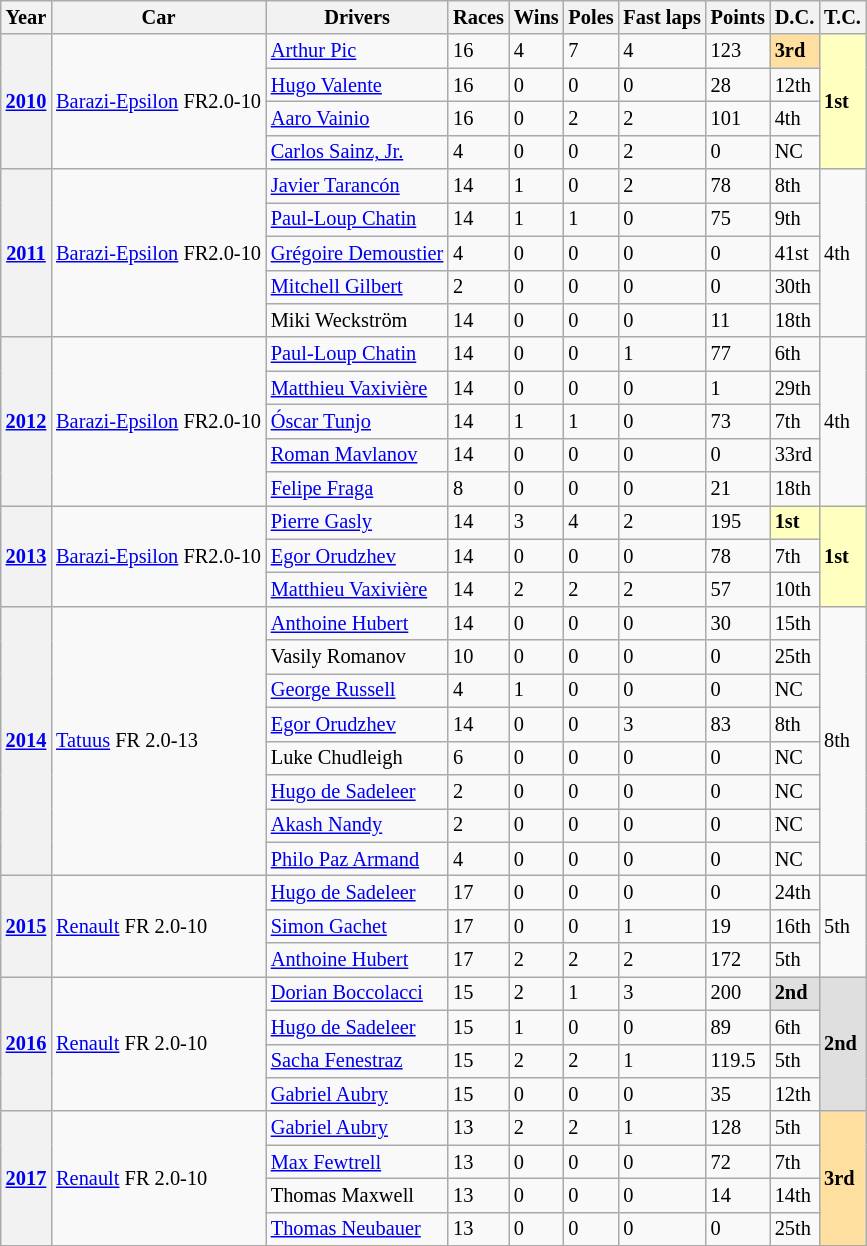<table class="wikitable" style="font-size:85%">
<tr>
<th>Year</th>
<th>Car</th>
<th>Drivers</th>
<th>Races</th>
<th>Wins</th>
<th>Poles</th>
<th>Fast laps</th>
<th>Points</th>
<th>D.C.</th>
<th>T.C.</th>
</tr>
<tr>
<th rowspan=4><a href='#'>2010</a></th>
<td rowspan=4><a href='#'>Barazi-Epsilon</a> FR2.0-10</td>
<td> <a href='#'>Arthur Pic</a></td>
<td>16</td>
<td>4</td>
<td>7</td>
<td>4</td>
<td>123</td>
<td style=background:#FFDF9F><strong>3rd</strong></td>
<td rowspan=4 style=background:#ffffbf;><strong>1st</strong></td>
</tr>
<tr>
<td> <a href='#'>Hugo Valente</a></td>
<td>16</td>
<td>0</td>
<td>0</td>
<td>0</td>
<td>28</td>
<td>12th</td>
</tr>
<tr>
<td> <a href='#'>Aaro Vainio</a></td>
<td>16</td>
<td>0</td>
<td>2</td>
<td>2</td>
<td>101</td>
<td>4th</td>
</tr>
<tr>
<td> <a href='#'>Carlos Sainz, Jr.</a></td>
<td>4</td>
<td>0</td>
<td>0</td>
<td>2</td>
<td>0</td>
<td>NC</td>
</tr>
<tr>
<th rowspan=5><a href='#'>2011</a></th>
<td rowspan=5><a href='#'>Barazi-Epsilon</a> FR2.0-10</td>
<td> <a href='#'>Javier Tarancón</a></td>
<td>14</td>
<td>1</td>
<td>0</td>
<td>2</td>
<td>78</td>
<td>8th</td>
<td rowspan=5>4th</td>
</tr>
<tr>
<td> <a href='#'>Paul-Loup Chatin</a></td>
<td>14</td>
<td>1</td>
<td>1</td>
<td>0</td>
<td>75</td>
<td>9th</td>
</tr>
<tr>
<td> <a href='#'>Grégoire Demoustier</a></td>
<td>4</td>
<td>0</td>
<td>0</td>
<td>0</td>
<td>0</td>
<td>41st</td>
</tr>
<tr>
<td> <a href='#'>Mitchell Gilbert</a></td>
<td>2</td>
<td>0</td>
<td>0</td>
<td>0</td>
<td>0</td>
<td>30th</td>
</tr>
<tr>
<td> Miki Weckström</td>
<td>14</td>
<td>0</td>
<td>0</td>
<td>0</td>
<td>11</td>
<td>18th</td>
</tr>
<tr>
<th rowspan=5><a href='#'>2012</a></th>
<td rowspan=5><a href='#'>Barazi-Epsilon</a> FR2.0-10</td>
<td> <a href='#'>Paul-Loup Chatin</a></td>
<td>14</td>
<td>0</td>
<td>0</td>
<td>1</td>
<td>77</td>
<td>6th</td>
<td rowspan=5>4th</td>
</tr>
<tr>
<td> <a href='#'>Matthieu Vaxivière</a></td>
<td>14</td>
<td>0</td>
<td>0</td>
<td>0</td>
<td>1</td>
<td>29th</td>
</tr>
<tr>
<td> <a href='#'>Óscar Tunjo</a></td>
<td>14</td>
<td>1</td>
<td>1</td>
<td>0</td>
<td>73</td>
<td>7th</td>
</tr>
<tr>
<td> <a href='#'>Roman Mavlanov</a></td>
<td>14</td>
<td>0</td>
<td>0</td>
<td>0</td>
<td>0</td>
<td>33rd</td>
</tr>
<tr>
<td> <a href='#'>Felipe Fraga</a></td>
<td>8</td>
<td>0</td>
<td>0</td>
<td>0</td>
<td>21</td>
<td>18th</td>
</tr>
<tr>
<th rowspan=3><a href='#'>2013</a></th>
<td rowspan=3><a href='#'>Barazi-Epsilon</a> FR2.0-10</td>
<td> <a href='#'>Pierre Gasly</a></td>
<td>14</td>
<td>3</td>
<td>4</td>
<td>2</td>
<td>195</td>
<td bgcolor=#ffffbf><strong>1st</strong></td>
<td rowspan=3 style=background:#ffffbf;><strong>1st</strong></td>
</tr>
<tr>
<td> <a href='#'>Egor Orudzhev</a></td>
<td>14</td>
<td>0</td>
<td>0</td>
<td>0</td>
<td>78</td>
<td>7th</td>
</tr>
<tr>
<td> <a href='#'>Matthieu Vaxivière</a></td>
<td>14</td>
<td>2</td>
<td>2</td>
<td>2</td>
<td>57</td>
<td>10th</td>
</tr>
<tr>
<th rowspan=8><a href='#'>2014</a></th>
<td rowspan=8><a href='#'>Tatuus</a> FR 2.0-13</td>
<td> <a href='#'>Anthoine Hubert</a></td>
<td>14</td>
<td>0</td>
<td>0</td>
<td>0</td>
<td>30</td>
<td>15th</td>
<td rowspan=8>8th</td>
</tr>
<tr>
<td> Vasily Romanov</td>
<td>10</td>
<td>0</td>
<td>0</td>
<td>0</td>
<td>0</td>
<td>25th</td>
</tr>
<tr>
<td> <a href='#'>George Russell</a></td>
<td>4</td>
<td>1</td>
<td>0</td>
<td>0</td>
<td>0</td>
<td>NC</td>
</tr>
<tr>
<td> <a href='#'>Egor Orudzhev</a></td>
<td>14</td>
<td>0</td>
<td>0</td>
<td>3</td>
<td>83</td>
<td>8th</td>
</tr>
<tr>
<td> Luke Chudleigh</td>
<td>6</td>
<td>0</td>
<td>0</td>
<td>0</td>
<td>0</td>
<td>NC</td>
</tr>
<tr>
<td> <a href='#'>Hugo de Sadeleer</a></td>
<td>2</td>
<td>0</td>
<td>0</td>
<td>0</td>
<td>0</td>
<td>NC</td>
</tr>
<tr>
<td> <a href='#'>Akash Nandy</a></td>
<td>2</td>
<td>0</td>
<td>0</td>
<td>0</td>
<td>0</td>
<td>NC</td>
</tr>
<tr>
<td> <a href='#'>Philo Paz Armand</a></td>
<td>4</td>
<td>0</td>
<td>0</td>
<td>0</td>
<td>0</td>
<td>NC</td>
</tr>
<tr>
<th rowspan=3><a href='#'>2015</a></th>
<td rowspan=3><a href='#'>Renault</a> FR 2.0-10</td>
<td> <a href='#'>Hugo de Sadeleer</a></td>
<td>17</td>
<td>0</td>
<td>0</td>
<td>0</td>
<td>0</td>
<td>24th</td>
<td rowspan=3>5th</td>
</tr>
<tr>
<td> <a href='#'>Simon Gachet</a></td>
<td>17</td>
<td>0</td>
<td>0</td>
<td>1</td>
<td>19</td>
<td>16th</td>
</tr>
<tr>
<td> <a href='#'>Anthoine Hubert</a></td>
<td>17</td>
<td>2</td>
<td>2</td>
<td>2</td>
<td>172</td>
<td>5th</td>
</tr>
<tr>
<th rowspan=4><a href='#'>2016</a></th>
<td rowspan=4><a href='#'>Renault</a> FR 2.0-10</td>
<td> <a href='#'>Dorian Boccolacci</a></td>
<td>15</td>
<td>2</td>
<td>1</td>
<td>3</td>
<td>200</td>
<td bgcolor=#DFDFDF><strong>2nd</strong></td>
<td rowspan=4 style=background:#DFDFDF;><strong>2nd</strong></td>
</tr>
<tr>
<td> <a href='#'>Hugo de Sadeleer</a></td>
<td>15</td>
<td>1</td>
<td>0</td>
<td>0</td>
<td>89</td>
<td>6th</td>
</tr>
<tr>
<td> <a href='#'>Sacha Fenestraz</a></td>
<td>15</td>
<td>2</td>
<td>2</td>
<td>1</td>
<td>119.5</td>
<td>5th</td>
</tr>
<tr>
<td> <a href='#'>Gabriel Aubry</a></td>
<td>15</td>
<td>0</td>
<td>0</td>
<td>0</td>
<td>35</td>
<td>12th</td>
</tr>
<tr>
<th rowspan=4><a href='#'>2017</a></th>
<td rowspan=4><a href='#'>Renault</a> FR 2.0-10</td>
<td> <a href='#'>Gabriel Aubry</a></td>
<td>13</td>
<td>2</td>
<td>2</td>
<td>1</td>
<td>128</td>
<td>5th</td>
<td rowspan=4 style=background:#FFDF9F><strong>3rd</strong></td>
</tr>
<tr>
<td> <a href='#'>Max Fewtrell</a></td>
<td>13</td>
<td>0</td>
<td>0</td>
<td>0</td>
<td>72</td>
<td>7th</td>
</tr>
<tr>
<td> Thomas Maxwell</td>
<td>13</td>
<td>0</td>
<td>0</td>
<td>0</td>
<td>14</td>
<td>14th</td>
</tr>
<tr>
<td> <a href='#'>Thomas Neubauer</a></td>
<td>13</td>
<td>0</td>
<td>0</td>
<td>0</td>
<td>0</td>
<td>25th</td>
</tr>
</table>
